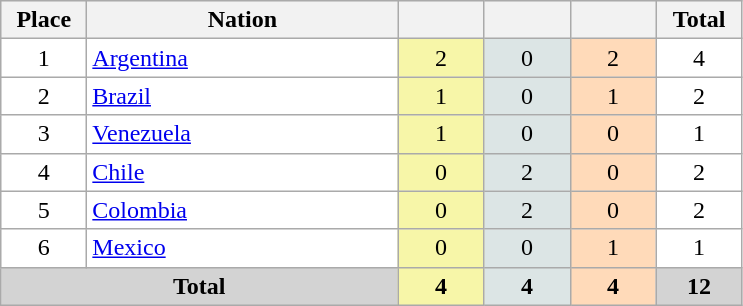<table class="wikitable" style="border:1px solid #AAAAAA">
<tr bgcolor="#EFEFEF">
<th width=50>Place</th>
<th width=200>Nation</th>
<th width=50></th>
<th width=50></th>
<th width=50></th>
<th width=50>Total</th>
</tr>
<tr align=center bgcolor="#FFFFFF">
<td>1</td>
<td align="left"> <a href='#'>Argentina</a></td>
<td style="background:#F7F6A8;">2</td>
<td style="background:#DCE5E5;">0</td>
<td style="background:#FFDAB9;">2</td>
<td>4</td>
</tr>
<tr align=center bgcolor="#FFFFFF">
<td>2</td>
<td align="left"> <a href='#'>Brazil</a></td>
<td style="background:#F7F6A8;">1</td>
<td style="background:#DCE5E5;">0</td>
<td style="background:#FFDAB9;">1</td>
<td>2</td>
</tr>
<tr align=center bgcolor="#FFFFFF">
<td>3</td>
<td align="left"> <a href='#'>Venezuela</a></td>
<td style="background:#F7F6A8;">1</td>
<td style="background:#DCE5E5;">0</td>
<td style="background:#FFDAB9;">0</td>
<td>1</td>
</tr>
<tr align=center bgcolor="#FFFFFF">
<td>4</td>
<td align="left"> <a href='#'>Chile</a></td>
<td style="background:#F7F6A8;">0</td>
<td style="background:#DCE5E5;">2</td>
<td style="background:#FFDAB9;">0</td>
<td>2</td>
</tr>
<tr align=center bgcolor="#FFFFFF">
<td>5</td>
<td align="left"> <a href='#'>Colombia</a></td>
<td style="background:#F7F6A8;">0</td>
<td style="background:#DCE5E5;">2</td>
<td style="background:#FFDAB9;">0</td>
<td>2</td>
</tr>
<tr align=center bgcolor="#FFFFFF">
<td>6</td>
<td align="left"> <a href='#'>Mexico</a></td>
<td style="background:#F7F6A8;">0</td>
<td style="background:#DCE5E5;">0</td>
<td style="background:#FFDAB9;">1</td>
<td>1</td>
</tr>
<tr align="center">
<td colspan="2" bgcolor=D3D3D3><strong>Total</strong></td>
<td style="background:#F7F6A8;"><strong>4</strong></td>
<td style="background:#DCE5E5;"><strong>4</strong></td>
<td style="background:#FFDAB9;"><strong>4</strong></td>
<td bgcolor=D3D3D3><strong>12</strong></td>
</tr>
</table>
